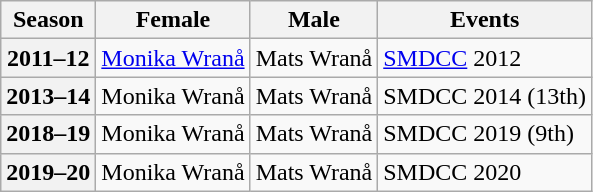<table class="wikitable">
<tr>
<th scope="col">Season</th>
<th scope="col">Female</th>
<th scope="col">Male</th>
<th scope="col">Events</th>
</tr>
<tr>
<th scope="row">2011–12</th>
<td><a href='#'>Monika Wranå</a></td>
<td>Mats Wranå</td>
<td><a href='#'>SMDCC</a> 2012 </td>
</tr>
<tr>
<th scope="row">2013–14</th>
<td>Monika Wranå</td>
<td>Mats Wranå</td>
<td>SMDCC 2014 (13th)</td>
</tr>
<tr>
<th scope="row">2018–19</th>
<td>Monika Wranå</td>
<td>Mats Wranå</td>
<td>SMDCC 2019 (9th)</td>
</tr>
<tr>
<th scope="row">2019–20</th>
<td>Monika Wranå</td>
<td>Mats Wranå</td>
<td>SMDCC 2020 </td>
</tr>
</table>
